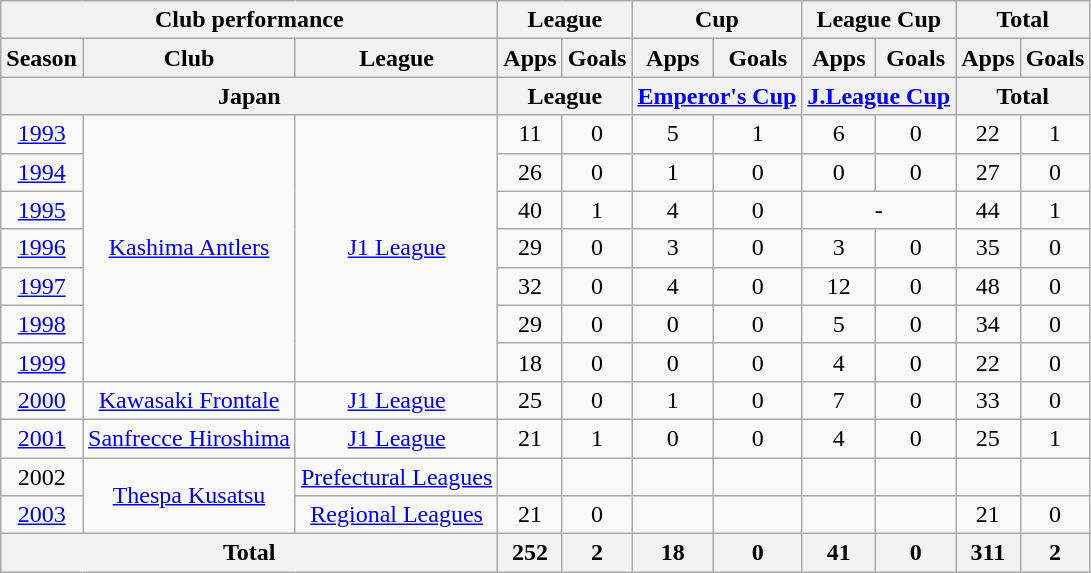<table class="wikitable" style="text-align:center;">
<tr>
<th colspan=3>Club performance</th>
<th colspan=2>League</th>
<th colspan=2>Cup</th>
<th colspan=2>League Cup</th>
<th colspan=2>Total</th>
</tr>
<tr>
<th>Season</th>
<th>Club</th>
<th>League</th>
<th>Apps</th>
<th>Goals</th>
<th>Apps</th>
<th>Goals</th>
<th>Apps</th>
<th>Goals</th>
<th>Apps</th>
<th>Goals</th>
</tr>
<tr>
<th colspan=3>Japan</th>
<th colspan=2>League</th>
<th colspan=2><a href='#'>Emperor's Cup</a></th>
<th colspan=2><a href='#'>J.League Cup</a></th>
<th colspan=2>Total</th>
</tr>
<tr>
<td><a href='#'>1993</a></td>
<td rowspan="7"><a href='#'>Kashima Antlers</a></td>
<td rowspan="7"><a href='#'>J1 League</a></td>
<td>11</td>
<td>0</td>
<td>5</td>
<td>1</td>
<td>6</td>
<td>0</td>
<td>22</td>
<td>1</td>
</tr>
<tr>
<td><a href='#'>1994</a></td>
<td>26</td>
<td>0</td>
<td>1</td>
<td>0</td>
<td>0</td>
<td>0</td>
<td>27</td>
<td>0</td>
</tr>
<tr>
<td><a href='#'>1995</a></td>
<td>40</td>
<td>1</td>
<td>4</td>
<td>0</td>
<td colspan="2">-</td>
<td>44</td>
<td>1</td>
</tr>
<tr>
<td><a href='#'>1996</a></td>
<td>29</td>
<td>0</td>
<td>3</td>
<td>0</td>
<td>3</td>
<td>0</td>
<td>35</td>
<td>0</td>
</tr>
<tr>
<td><a href='#'>1997</a></td>
<td>32</td>
<td>0</td>
<td>4</td>
<td>0</td>
<td>12</td>
<td>0</td>
<td>48</td>
<td>0</td>
</tr>
<tr>
<td><a href='#'>1998</a></td>
<td>29</td>
<td>0</td>
<td>0</td>
<td>0</td>
<td>5</td>
<td>0</td>
<td>34</td>
<td>0</td>
</tr>
<tr>
<td><a href='#'>1999</a></td>
<td>18</td>
<td>0</td>
<td>0</td>
<td>0</td>
<td>4</td>
<td>0</td>
<td>22</td>
<td>0</td>
</tr>
<tr>
<td><a href='#'>2000</a></td>
<td><a href='#'>Kawasaki Frontale</a></td>
<td><a href='#'>J1 League</a></td>
<td>25</td>
<td>0</td>
<td>1</td>
<td>0</td>
<td>7</td>
<td>0</td>
<td>33</td>
<td>0</td>
</tr>
<tr>
<td><a href='#'>2001</a></td>
<td><a href='#'>Sanfrecce Hiroshima</a></td>
<td><a href='#'>J1 League</a></td>
<td>21</td>
<td>1</td>
<td>0</td>
<td>0</td>
<td>4</td>
<td>0</td>
<td>25</td>
<td>1</td>
</tr>
<tr>
<td>2002</td>
<td rowspan="2"><a href='#'>Thespa Kusatsu</a></td>
<td><a href='#'>Prefectural Leagues</a></td>
<td></td>
<td></td>
<td></td>
<td></td>
<td></td>
<td></td>
<td></td>
<td></td>
</tr>
<tr>
<td><a href='#'>2003</a></td>
<td><a href='#'>Regional Leagues</a></td>
<td>21</td>
<td>0</td>
<td></td>
<td></td>
<td></td>
<td></td>
<td>21</td>
<td>0</td>
</tr>
<tr>
<th colspan=3>Total</th>
<th>252</th>
<th>2</th>
<th>18</th>
<th>0</th>
<th>41</th>
<th>0</th>
<th>311</th>
<th>2</th>
</tr>
</table>
